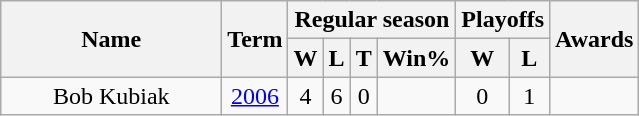<table class="wikitable">
<tr>
<th rowspan="2" style="width:140px;">Name</th>
<th rowspan="2">Term</th>
<th colspan="4">Regular season</th>
<th colspan="2">Playoffs</th>
<th rowspan="2">Awards</th>
</tr>
<tr>
<th>W</th>
<th>L</th>
<th>T</th>
<th>Win%</th>
<th>W</th>
<th>L</th>
</tr>
<tr>
<td style="text-align:center;">Bob Kubiak</td>
<td style="text-align:center;"><a href='#'>2006</a></td>
<td style="text-align:center;">4</td>
<td style="text-align:center;">6</td>
<td style="text-align:center;">0</td>
<td style="text-align:center;"></td>
<td style="text-align:center;">0</td>
<td style="text-align:center;">1</td>
<td style="text-align:center;"></td>
</tr>
</table>
